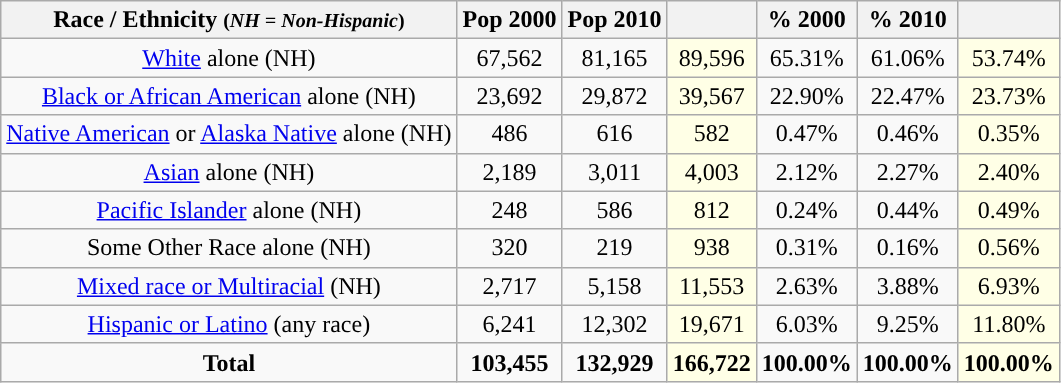<table class="wikitable" style="text-align:center;">
<tr>
<th>Race / Ethnicity <small>(<em>NH = Non-Hispanic</em>)</small></th>
<th>Pop 2000</th>
<th>Pop 2010</th>
<th></th>
<th>% 2000</th>
<th>% 2010</th>
<th></th>
</tr>
<tr>
<td><a href='#'>White</a> alone (NH)</td>
<td>67,562</td>
<td>81,165</td>
<td style='background: #ffffe6;'>89,596</td>
<td>65.31%</td>
<td>61.06%</td>
<td style='background: #ffffe6;'>53.74%</td>
</tr>
<tr>
<td><a href='#'>Black or African American</a> alone (NH)</td>
<td>23,692</td>
<td>29,872</td>
<td style='background: #ffffe6;'>39,567</td>
<td>22.90%</td>
<td>22.47%</td>
<td style='background: #ffffe6;'>23.73%</td>
</tr>
<tr>
<td><a href='#'>Native American</a> or <a href='#'>Alaska Native</a> alone (NH)</td>
<td>486</td>
<td>616</td>
<td style='background: #ffffe6;'>582</td>
<td>0.47%</td>
<td>0.46%</td>
<td style='background: #ffffe6;'>0.35%</td>
</tr>
<tr>
<td><a href='#'>Asian</a> alone (NH)</td>
<td>2,189</td>
<td>3,011</td>
<td style='background: #ffffe6;'>4,003</td>
<td>2.12%</td>
<td>2.27%</td>
<td style='background: #ffffe6;'>2.40%</td>
</tr>
<tr>
<td><a href='#'>Pacific Islander</a> alone (NH)</td>
<td>248</td>
<td>586</td>
<td style='background: #ffffe6;'>812</td>
<td>0.24%</td>
<td>0.44%</td>
<td style='background: #ffffe6;'>0.49%</td>
</tr>
<tr>
<td>Some Other Race alone (NH)</td>
<td>320</td>
<td>219</td>
<td style='background: #ffffe6;'>938</td>
<td>0.31%</td>
<td>0.16%</td>
<td style='background: #ffffe6;'>0.56%</td>
</tr>
<tr>
<td><a href='#'>Mixed race or Multiracial</a> (NH)</td>
<td>2,717</td>
<td>5,158</td>
<td style='background: #ffffe6;'>11,553</td>
<td>2.63%</td>
<td>3.88%</td>
<td style='background: #ffffe6;'>6.93%</td>
</tr>
<tr>
<td><a href='#'>Hispanic or Latino</a> (any race)</td>
<td>6,241</td>
<td>12,302</td>
<td style='background: #ffffe6;'>19,671</td>
<td>6.03%</td>
<td>9.25%</td>
<td style='background: #ffffe6;'>11.80%</td>
</tr>
<tr>
<td><strong>Total</strong></td>
<td><strong>103,455</strong></td>
<td><strong>132,929</strong></td>
<td style='background: #ffffe6;'><strong>166,722</strong></td>
<td><strong>100.00%</strong></td>
<td><strong>100.00%</strong></td>
<td style='background: #ffffe6;'><strong>100.00%</strong></td>
</tr>
</table>
